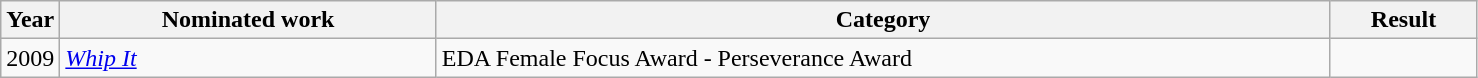<table class=wikitable>
<tr>
<th width=4%>Year</th>
<th width=25.5%>Nominated work</th>
<th width=60.5%>Category</th>
<th width=10%>Result</th>
</tr>
<tr>
<td>2009</td>
<td><em><a href='#'>Whip It</a></em></td>
<td>EDA Female Focus Award - Perseverance Award</td>
<td></td>
</tr>
</table>
